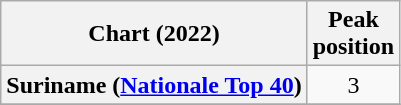<table class="wikitable sortable plainrowheaders" style="text-align:center">
<tr>
<th scope="col">Chart (2022)</th>
<th scope="col">Peak<br>position</th>
</tr>
<tr>
<th scope="row">Suriname (<a href='#'>Nationale Top 40</a>)</th>
<td>3</td>
</tr>
<tr>
</tr>
</table>
